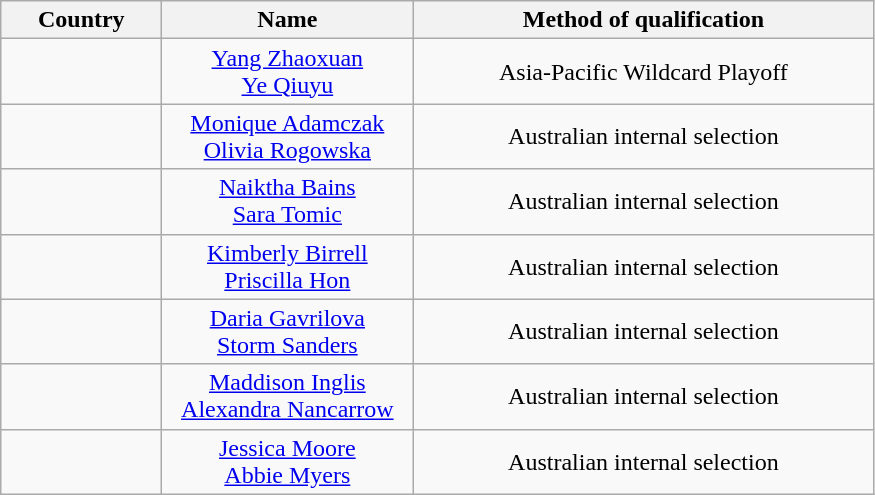<table class="wikitable" style="text-align: center;">
<tr>
<th style="width:100px;">Country</th>
<th width=160>Name</th>
<th width=300>Method of qualification</th>
</tr>
<tr>
<td> <br> </td>
<td><a href='#'>Yang Zhaoxuan</a> <br> <a href='#'>Ye Qiuyu</a></td>
<td>Asia-Pacific Wildcard Playoff</td>
</tr>
<tr>
<td> <br> </td>
<td><a href='#'>Monique Adamczak</a> <br> <a href='#'>Olivia Rogowska</a></td>
<td>Australian internal selection</td>
</tr>
<tr>
<td> <br> </td>
<td><a href='#'>Naiktha Bains</a> <br> <a href='#'>Sara Tomic</a></td>
<td>Australian internal selection</td>
</tr>
<tr>
<td> <br> </td>
<td><a href='#'>Kimberly Birrell</a> <br> <a href='#'>Priscilla Hon</a></td>
<td>Australian internal selection</td>
</tr>
<tr>
<td> <br> </td>
<td><a href='#'>Daria Gavrilova</a> <br> <a href='#'>Storm Sanders</a></td>
<td>Australian internal selection</td>
</tr>
<tr>
<td> <br> </td>
<td><a href='#'>Maddison Inglis</a> <br> <a href='#'>Alexandra Nancarrow</a></td>
<td>Australian internal selection</td>
</tr>
<tr>
<td> <br> </td>
<td><a href='#'>Jessica Moore</a> <br> <a href='#'>Abbie Myers</a></td>
<td>Australian internal selection</td>
</tr>
</table>
